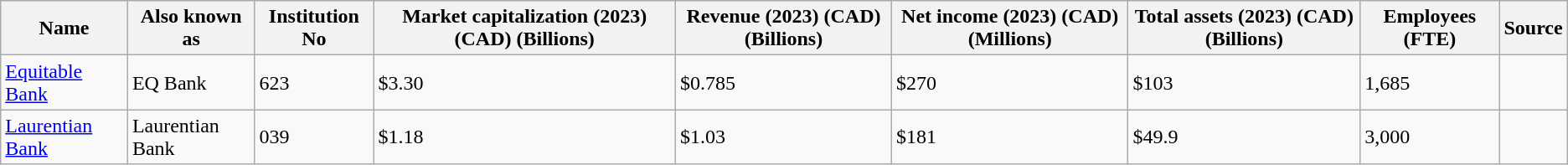<table class="wikitable">
<tr>
<th>Name</th>
<th>Also known as</th>
<th>Institution No</th>
<th>Market capitalization (2023) (CAD) (Billions)</th>
<th>Revenue (2023) (CAD) (Billions)</th>
<th>Net income (2023) (CAD) (Millions)</th>
<th>Total assets (2023) (CAD) (Billions)</th>
<th>Employees (FTE)</th>
<th>Source</th>
</tr>
<tr>
<td><a href='#'>Equitable Bank</a></td>
<td>EQ Bank</td>
<td>623</td>
<td>$3.30</td>
<td>$0.785</td>
<td>$270</td>
<td>$103</td>
<td>1,685</td>
<td></td>
</tr>
<tr>
<td><a href='#'>Laurentian Bank</a></td>
<td>Laurentian Bank</td>
<td>039</td>
<td>$1.18</td>
<td>$1.03</td>
<td>$181</td>
<td>$49.9</td>
<td>3,000</td>
<td></td>
</tr>
</table>
